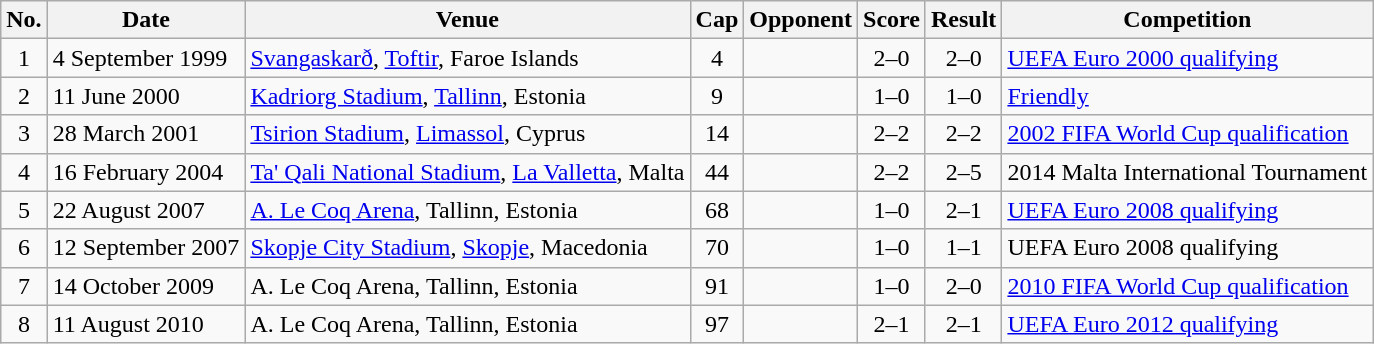<table class="wikitable sortable">
<tr>
<th scope="col">No.</th>
<th scope="col" data-sort-type="date">Date</th>
<th scope="col">Venue</th>
<th scope="col">Cap</th>
<th scope="col">Opponent</th>
<th scope="col">Score</th>
<th scope="col">Result</th>
<th scope="col">Competition</th>
</tr>
<tr>
<td align="center">1</td>
<td>4 September 1999</td>
<td><a href='#'>Svangaskarð</a>, <a href='#'>Toftir</a>, Faroe Islands</td>
<td align="center">4</td>
<td></td>
<td align="center">2–0</td>
<td align="center">2–0</td>
<td><a href='#'>UEFA Euro 2000 qualifying</a></td>
</tr>
<tr>
<td align="center">2</td>
<td>11 June 2000</td>
<td><a href='#'>Kadriorg Stadium</a>, <a href='#'>Tallinn</a>, Estonia</td>
<td align="center">9</td>
<td></td>
<td align="center">1–0</td>
<td align="center">1–0</td>
<td><a href='#'>Friendly</a></td>
</tr>
<tr>
<td align="center">3</td>
<td>28 March 2001</td>
<td><a href='#'>Tsirion Stadium</a>, <a href='#'>Limassol</a>, Cyprus</td>
<td align="center">14</td>
<td></td>
<td align="center">2–2</td>
<td align="center">2–2</td>
<td><a href='#'>2002 FIFA World Cup qualification</a></td>
</tr>
<tr>
<td align="center">4</td>
<td>16 February 2004</td>
<td><a href='#'>Ta' Qali National Stadium</a>, <a href='#'>La Valletta</a>, Malta</td>
<td align="center">44</td>
<td></td>
<td align="center">2–2</td>
<td align="center">2–5</td>
<td>2014 Malta International Tournament</td>
</tr>
<tr>
<td align="center">5</td>
<td>22 August 2007</td>
<td><a href='#'>A. Le Coq Arena</a>, Tallinn, Estonia</td>
<td align="center">68</td>
<td></td>
<td align="center">1–0</td>
<td align="center">2–1</td>
<td><a href='#'>UEFA Euro 2008 qualifying</a></td>
</tr>
<tr>
<td align="center">6</td>
<td>12 September 2007</td>
<td><a href='#'>Skopje City Stadium</a>, <a href='#'>Skopje</a>, Macedonia</td>
<td align="center">70</td>
<td></td>
<td align="center">1–0</td>
<td align="center">1–1</td>
<td>UEFA Euro 2008 qualifying</td>
</tr>
<tr>
<td align="center">7</td>
<td>14 October 2009</td>
<td>A. Le Coq Arena, Tallinn, Estonia</td>
<td align="center">91</td>
<td></td>
<td align="center">1–0</td>
<td align="center">2–0</td>
<td><a href='#'>2010 FIFA World Cup qualification</a></td>
</tr>
<tr>
<td align="center">8</td>
<td>11 August 2010</td>
<td>A. Le Coq Arena, Tallinn, Estonia</td>
<td align="center">97</td>
<td></td>
<td align="center">2–1</td>
<td align="center">2–1</td>
<td><a href='#'>UEFA Euro 2012 qualifying</a></td>
</tr>
</table>
